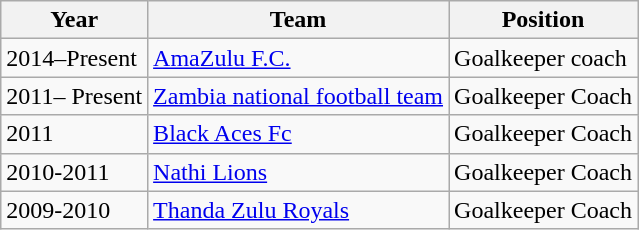<table class="wikitable">
<tr>
<th>Year</th>
<th>Team</th>
<th>Position</th>
</tr>
<tr>
<td>2014–Present</td>
<td><a href='#'>AmaZulu F.C.</a></td>
<td>Goalkeeper coach</td>
</tr>
<tr>
<td>2011– Present</td>
<td><a href='#'>Zambia national football team</a></td>
<td>Goalkeeper Coach</td>
</tr>
<tr>
<td>2011</td>
<td><a href='#'>Black Aces Fc</a></td>
<td>Goalkeeper Coach</td>
</tr>
<tr>
<td>2010-2011</td>
<td><a href='#'>Nathi Lions</a></td>
<td>Goalkeeper Coach</td>
</tr>
<tr>
<td>2009-2010</td>
<td><a href='#'>Thanda Zulu Royals</a></td>
<td>Goalkeeper Coach</td>
</tr>
</table>
